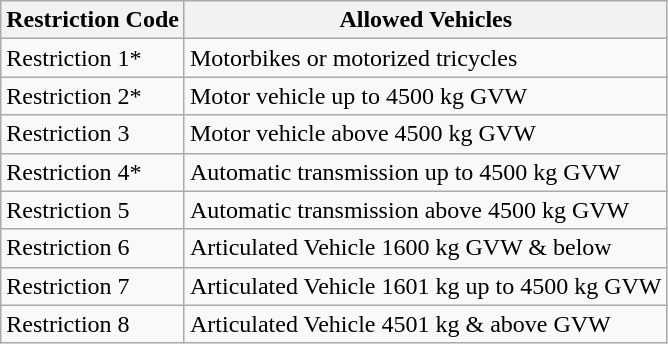<table class="wikitable">
<tr>
<th>Restriction Code</th>
<th>Allowed Vehicles</th>
</tr>
<tr>
<td>Restriction 1*</td>
<td>Motorbikes or motorized tricycles</td>
</tr>
<tr>
<td>Restriction 2*</td>
<td>Motor vehicle up to 4500 kg GVW</td>
</tr>
<tr>
<td>Restriction 3</td>
<td>Motor vehicle above 4500 kg GVW</td>
</tr>
<tr>
<td>Restriction 4*</td>
<td>Automatic transmission up to 4500 kg GVW</td>
</tr>
<tr>
<td>Restriction 5</td>
<td>Automatic transmission above 4500 kg GVW</td>
</tr>
<tr>
<td>Restriction 6</td>
<td>Articulated Vehicle 1600 kg GVW & below</td>
</tr>
<tr>
<td>Restriction 7</td>
<td>Articulated Vehicle 1601 kg up to 4500 kg GVW</td>
</tr>
<tr>
<td>Restriction 8</td>
<td>Articulated Vehicle 4501 kg & above GVW</td>
</tr>
</table>
